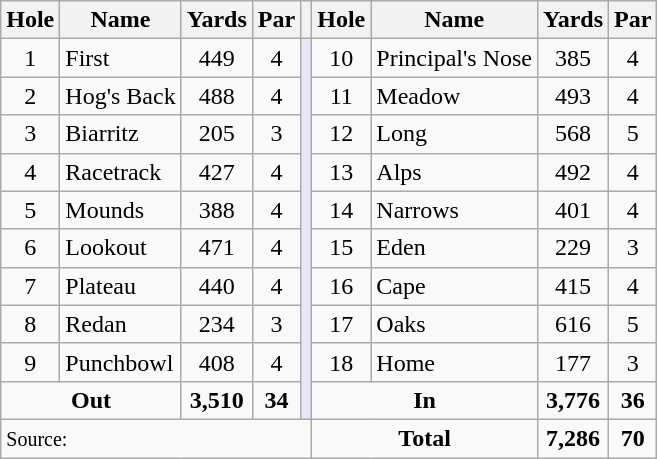<table class=wikitable>
<tr>
<th>Hole</th>
<th>Name</th>
<th>Yards</th>
<th>Par</th>
<th></th>
<th>Hole</th>
<th>Name</th>
<th>Yards</th>
<th>Par</th>
</tr>
<tr>
<td align=center>1</td>
<td>First</td>
<td align=center>449</td>
<td align=center>4</td>
<td rowspan=10 style="background:#E6E8FA;"></td>
<td align=center>10</td>
<td>Principal's Nose</td>
<td align=center>385</td>
<td align=center>4</td>
</tr>
<tr>
<td align=center>2</td>
<td>Hog's Back</td>
<td align=center>488</td>
<td align=center>4</td>
<td align=center>11</td>
<td>Meadow</td>
<td align=center>493</td>
<td align=center>4</td>
</tr>
<tr>
<td align=center>3</td>
<td>Biarritz</td>
<td align=center>205</td>
<td align=center>3</td>
<td align=center>12</td>
<td>Long</td>
<td align=center>568</td>
<td align=center>5</td>
</tr>
<tr>
<td align=center>4</td>
<td>Racetrack</td>
<td align=center>427</td>
<td align=center>4</td>
<td align=center>13</td>
<td>Alps</td>
<td align=center>492</td>
<td align=center>4</td>
</tr>
<tr>
<td align=center>5</td>
<td>Mounds</td>
<td align=center>388</td>
<td align=center>4</td>
<td align=center>14</td>
<td>Narrows</td>
<td align=center>401</td>
<td align=center>4</td>
</tr>
<tr>
<td align=center>6</td>
<td>Lookout</td>
<td align=center>471</td>
<td align=center>4</td>
<td align=center>15</td>
<td>Eden</td>
<td align=center>229</td>
<td align=center>3</td>
</tr>
<tr>
<td align=center>7</td>
<td>Plateau</td>
<td align=center>440</td>
<td align=center>4</td>
<td align=center>16</td>
<td>Cape</td>
<td align=center>415</td>
<td align=center>4</td>
</tr>
<tr>
<td align=center>8</td>
<td>Redan</td>
<td align=center>234</td>
<td align=center>3</td>
<td align=center>17</td>
<td>Oaks</td>
<td align=center>616</td>
<td align=center>5</td>
</tr>
<tr>
<td align=center>9</td>
<td>Punchbowl</td>
<td align=center>408</td>
<td align=center>4</td>
<td align=center>18</td>
<td>Home</td>
<td align=center>177</td>
<td align=center>3</td>
</tr>
<tr>
<td colspan="2" style="text-align:center;"><strong>Out</strong></td>
<td align=center><strong>3,510</strong></td>
<td align=center><strong>34</strong></td>
<td colspan="2" style="text-align:center;"><strong>In</strong></td>
<td align=center><strong>3,776</strong></td>
<td align=center><strong>36</strong></td>
</tr>
<tr>
<td colspan=5><small>Source:</small></td>
<td colspan="2" style="text-align:center;"><strong>Total</strong></td>
<td align=center><strong>7,286</strong></td>
<td align=center><strong>70</strong></td>
</tr>
</table>
